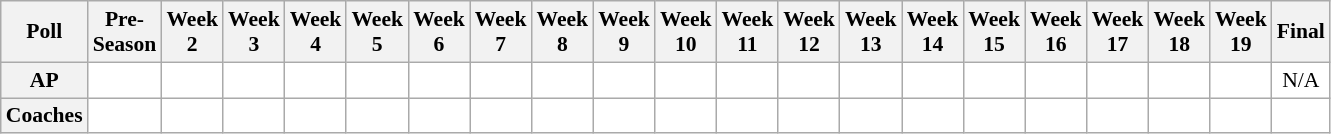<table class="wikitable" style="white-space:nowrap;font-size:90%">
<tr>
<th>Poll</th>
<th>Pre-<br>Season</th>
<th>Week<br>2</th>
<th>Week<br>3</th>
<th>Week<br>4</th>
<th>Week<br>5</th>
<th>Week<br>6</th>
<th>Week<br>7</th>
<th>Week<br>8</th>
<th>Week<br>9</th>
<th>Week<br>10</th>
<th>Week<br>11</th>
<th>Week<br>12</th>
<th>Week<br>13</th>
<th>Week<br>14</th>
<th>Week<br>15</th>
<th>Week<br>16</th>
<th>Week<br>17</th>
<th>Week<br>18</th>
<th>Week<br>19</th>
<th>Final</th>
</tr>
<tr style="text-align:center;">
<th>AP</th>
<td style="background:#FFF;"></td>
<td style="background:#FFF;"></td>
<td style="background:#FFF;"></td>
<td style="background:#FFF;"></td>
<td style="background:#FFF;"></td>
<td style="background:#FFF;"></td>
<td style="background:#FFF;"></td>
<td style="background:#FFF;"></td>
<td style="background:#FFF;"></td>
<td style="background:#FFF;"></td>
<td style="background:#FFF;"></td>
<td style="background:#FFF;"></td>
<td style="background:#FFF;"></td>
<td style="background:#FFF;"></td>
<td style="background:#FFF;"></td>
<td style="background:#FFF;"></td>
<td style="background:#FFF;"></td>
<td style="background:#FFF;"></td>
<td style="background:#FFF;"></td>
<td style="background:#FFF;">N/A</td>
</tr>
<tr style="text-align:center;">
<th>Coaches</th>
<td style="background:#FFF;"></td>
<td style="background:#FFF;"></td>
<td style="background:#FFF;"></td>
<td style="background:#FFF;"></td>
<td style="background:#FFF;"></td>
<td style="background:#FFF;"></td>
<td style="background:#FFF;"></td>
<td style="background:#FFF;"></td>
<td style="background:#FFF;"></td>
<td style="background:#FFF;"></td>
<td style="background:#FFF;"></td>
<td style="background:#FFF;"></td>
<td style="background:#FFF;"></td>
<td style="background:#FFF;"></td>
<td style="background:#FFF;"></td>
<td style="background:#FFF;"></td>
<td style="background:#FFF;"></td>
<td style="background:#FFF;"></td>
<td style="background:#FFF;"></td>
<td style="background:#FFF;"></td>
</tr>
</table>
